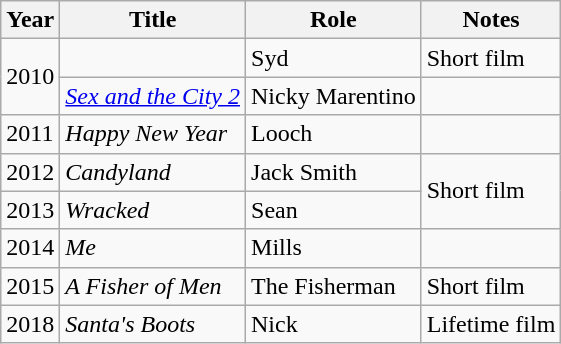<table class="wikitable sortable">
<tr>
<th>Year</th>
<th>Title</th>
<th>Role</th>
<th class="unsortable">Notes</th>
</tr>
<tr>
<td rowspan=2>2010</td>
<td><em></em></td>
<td>Syd</td>
<td>Short film</td>
</tr>
<tr>
<td><em><a href='#'>Sex and the City 2</a></em></td>
<td>Nicky Marentino</td>
<td></td>
</tr>
<tr>
<td>2011</td>
<td><em>Happy New Year</em></td>
<td>Looch</td>
<td></td>
</tr>
<tr>
<td>2012</td>
<td><em>Candyland</em></td>
<td>Jack Smith</td>
<td rowspan=2>Short film</td>
</tr>
<tr>
<td>2013</td>
<td><em>Wracked</em></td>
<td>Sean</td>
</tr>
<tr>
<td>2014</td>
<td><em>Me</em></td>
<td>Mills</td>
<td></td>
</tr>
<tr>
<td>2015</td>
<td><em>A Fisher of Men</em></td>
<td>The Fisherman</td>
<td>Short film</td>
</tr>
<tr>
<td>2018</td>
<td><em>Santa's Boots</em></td>
<td>Nick</td>
<td>Lifetime film</td>
</tr>
</table>
